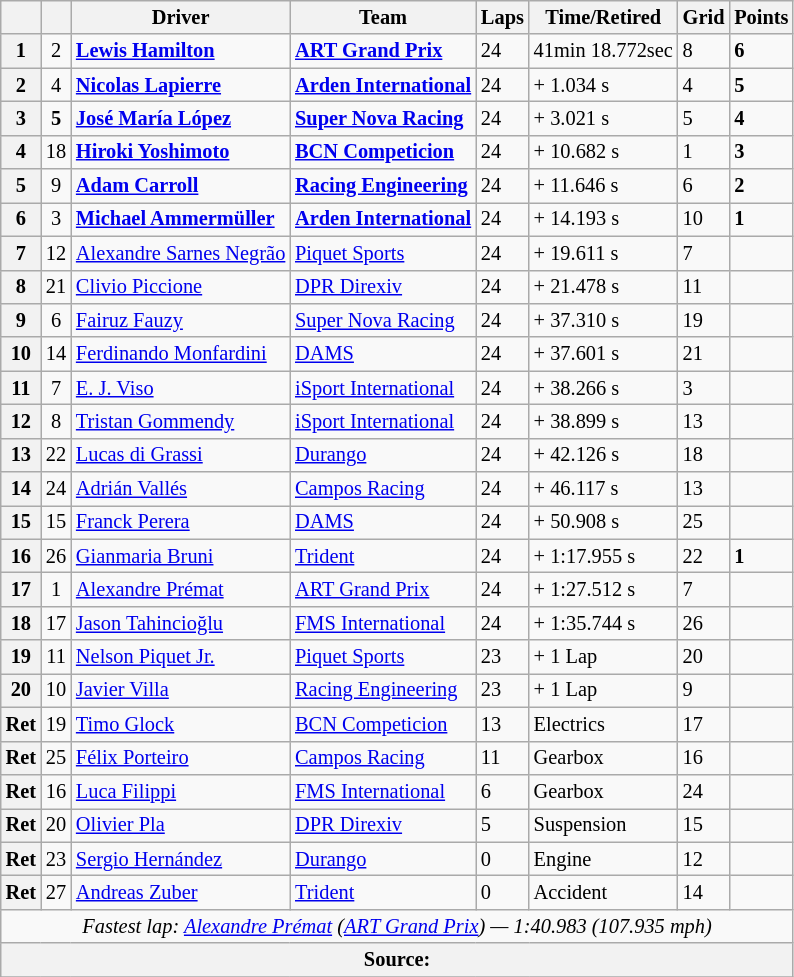<table class="wikitable" style="font-size:85%">
<tr>
<th></th>
<th></th>
<th>Driver</th>
<th>Team</th>
<th>Laps</th>
<th>Time/Retired</th>
<th>Grid</th>
<th>Points</th>
</tr>
<tr>
<th>1</th>
<td align="center">2</td>
<td> <strong><a href='#'>Lewis Hamilton</a></strong></td>
<td><strong><a href='#'>ART Grand Prix</a></strong></td>
<td>24</td>
<td>41min 18.772sec</td>
<td>8</td>
<td><strong>6</strong></td>
</tr>
<tr>
<th>2</th>
<td align="center">4</td>
<td> <strong><a href='#'>Nicolas Lapierre</a></strong></td>
<td><strong><a href='#'>Arden International</a></strong></td>
<td>24</td>
<td>+ 1.034 s</td>
<td>4</td>
<td><strong>5</strong></td>
</tr>
<tr>
<th>3</th>
<td align="center"><strong>5</strong></td>
<td> <strong><a href='#'>José María López</a></strong></td>
<td><strong><a href='#'>Super Nova Racing</a></strong></td>
<td>24</td>
<td>+ 3.021 s</td>
<td>5</td>
<td><strong>4</strong></td>
</tr>
<tr>
<th>4</th>
<td align="center">18</td>
<td> <strong><a href='#'>Hiroki Yoshimoto</a></strong></td>
<td><strong><a href='#'>BCN Competicion</a></strong></td>
<td>24</td>
<td>+ 10.682 s</td>
<td>1</td>
<td><strong>3</strong></td>
</tr>
<tr>
<th>5</th>
<td align="center">9</td>
<td> <strong><a href='#'>Adam Carroll</a></strong></td>
<td><strong><a href='#'>Racing Engineering</a></strong></td>
<td>24</td>
<td>+ 11.646 s</td>
<td>6</td>
<td><strong>2</strong></td>
</tr>
<tr>
<th>6</th>
<td align="center">3</td>
<td> <strong><a href='#'>Michael Ammermüller</a></strong></td>
<td><strong><a href='#'>Arden International</a></strong></td>
<td>24</td>
<td>+ 14.193 s</td>
<td>10</td>
<td><strong>1</strong></td>
</tr>
<tr>
<th>7</th>
<td align="center">12</td>
<td> <a href='#'>Alexandre Sarnes Negrão</a></td>
<td><a href='#'>Piquet Sports</a></td>
<td>24</td>
<td>+ 19.611 s</td>
<td>7</td>
<td></td>
</tr>
<tr>
<th>8</th>
<td align="center">21</td>
<td> <a href='#'>Clivio Piccione</a></td>
<td><a href='#'>DPR Direxiv</a></td>
<td>24</td>
<td>+ 21.478 s</td>
<td>11</td>
<td></td>
</tr>
<tr>
<th>9</th>
<td align="center">6</td>
<td> <a href='#'>Fairuz Fauzy</a></td>
<td><a href='#'>Super Nova Racing</a></td>
<td>24</td>
<td>+ 37.310 s</td>
<td>19</td>
<td></td>
</tr>
<tr>
<th>10</th>
<td align="center">14</td>
<td> <a href='#'>Ferdinando Monfardini</a></td>
<td><a href='#'>DAMS</a></td>
<td>24</td>
<td>+ 37.601 s</td>
<td>21</td>
<td></td>
</tr>
<tr>
<th>11</th>
<td align="center">7</td>
<td> <a href='#'>E. J. Viso</a></td>
<td><a href='#'>iSport International</a></td>
<td>24</td>
<td>+ 38.266 s</td>
<td>3</td>
<td></td>
</tr>
<tr>
<th>12</th>
<td align="center">8</td>
<td> <a href='#'>Tristan Gommendy</a></td>
<td><a href='#'>iSport International</a></td>
<td>24</td>
<td>+ 38.899 s</td>
<td>13</td>
<td></td>
</tr>
<tr>
<th>13</th>
<td align="center">22</td>
<td> <a href='#'>Lucas di Grassi</a></td>
<td><a href='#'>Durango</a></td>
<td>24</td>
<td>+ 42.126 s</td>
<td>18</td>
<td></td>
</tr>
<tr>
<th>14</th>
<td align="center">24</td>
<td> <a href='#'>Adrián Vallés</a></td>
<td><a href='#'>Campos Racing</a></td>
<td>24</td>
<td>+ 46.117 s</td>
<td>13</td>
<td></td>
</tr>
<tr>
<th>15</th>
<td align="center">15</td>
<td> <a href='#'>Franck Perera</a></td>
<td><a href='#'>DAMS</a></td>
<td>24</td>
<td>+ 50.908 s</td>
<td>25</td>
<td></td>
</tr>
<tr>
<th>16</th>
<td align="center">26</td>
<td> <a href='#'>Gianmaria Bruni</a></td>
<td><a href='#'>Trident</a></td>
<td>24</td>
<td>+ 1:17.955 s</td>
<td>22</td>
<td><strong>1</strong></td>
</tr>
<tr>
<th>17</th>
<td align="center">1</td>
<td> <a href='#'>Alexandre Prémat</a></td>
<td><a href='#'>ART Grand Prix</a></td>
<td>24</td>
<td>+ 1:27.512 s</td>
<td>7</td>
<td></td>
</tr>
<tr>
<th>18</th>
<td align="center">17</td>
<td> <a href='#'>Jason Tahincioğlu</a></td>
<td><a href='#'>FMS International</a></td>
<td>24</td>
<td>+ 1:35.744 s</td>
<td>26</td>
<td></td>
</tr>
<tr>
<th>19</th>
<td align="center">11</td>
<td> <a href='#'>Nelson Piquet Jr.</a></td>
<td><a href='#'>Piquet Sports</a></td>
<td>23</td>
<td>+ 1 Lap</td>
<td>20</td>
<td></td>
</tr>
<tr>
<th>20</th>
<td align="center">10</td>
<td> <a href='#'>Javier Villa</a></td>
<td><a href='#'>Racing Engineering</a></td>
<td>23</td>
<td>+ 1 Lap</td>
<td>9</td>
<td></td>
</tr>
<tr>
<th>Ret</th>
<td align="center">19</td>
<td> <a href='#'>Timo Glock</a></td>
<td><a href='#'>BCN Competicion</a></td>
<td>13</td>
<td>Electrics</td>
<td>17</td>
<td></td>
</tr>
<tr>
<th>Ret</th>
<td align="center">25</td>
<td> <a href='#'>Félix Porteiro</a></td>
<td><a href='#'>Campos Racing</a></td>
<td>11</td>
<td>Gearbox</td>
<td>16</td>
<td></td>
</tr>
<tr>
<th>Ret</th>
<td align="center">16</td>
<td> <a href='#'>Luca Filippi</a></td>
<td><a href='#'>FMS International</a></td>
<td>6</td>
<td>Gearbox</td>
<td>24</td>
<td></td>
</tr>
<tr>
<th>Ret</th>
<td align="center">20</td>
<td> <a href='#'>Olivier Pla</a></td>
<td><a href='#'>DPR Direxiv</a></td>
<td>5</td>
<td>Suspension</td>
<td>15</td>
<td></td>
</tr>
<tr>
<th>Ret</th>
<td align="center">23</td>
<td> <a href='#'>Sergio Hernández</a></td>
<td><a href='#'>Durango</a></td>
<td>0</td>
<td>Engine</td>
<td>12</td>
<td></td>
</tr>
<tr>
<th>Ret</th>
<td align="center">27</td>
<td> <a href='#'>Andreas Zuber</a></td>
<td><a href='#'>Trident</a></td>
<td>0</td>
<td>Accident</td>
<td>14</td>
<td></td>
</tr>
<tr>
<td colspan="8" align="center"><em>Fastest lap: <a href='#'>Alexandre Prémat</a> (<a href='#'>ART Grand Prix</a>) — 1:40.983 (107.935 mph)</em></td>
</tr>
<tr>
<th colspan="8">Source:</th>
</tr>
<tr>
</tr>
</table>
